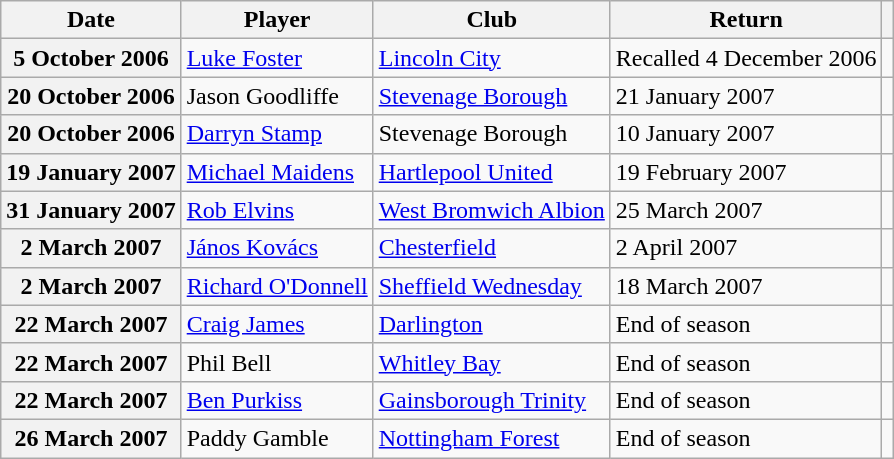<table class="wikitable plainrowheaders">
<tr>
<th scope=col>Date</th>
<th scope=col>Player</th>
<th scope=col>Club</th>
<th scope=col>Return</th>
<th scope=col class=unsortable></th>
</tr>
<tr>
<th scope=row>5 October 2006</th>
<td><a href='#'>Luke Foster</a></td>
<td><a href='#'>Lincoln City</a></td>
<td>Recalled 4 December 2006</td>
<td style="text-align:center;"></td>
</tr>
<tr>
<th scope=row>20 October 2006</th>
<td>Jason Goodliffe</td>
<td><a href='#'>Stevenage Borough</a></td>
<td>21 January 2007</td>
<td style="text-align:center;"></td>
</tr>
<tr>
<th scope=row>20 October 2006</th>
<td><a href='#'>Darryn Stamp</a></td>
<td>Stevenage Borough</td>
<td>10 January 2007</td>
<td style="text-align:center;"></td>
</tr>
<tr>
<th scope=row>19 January 2007</th>
<td><a href='#'>Michael Maidens</a></td>
<td><a href='#'>Hartlepool United</a></td>
<td>19 February 2007</td>
<td style="text-align:center;"></td>
</tr>
<tr>
<th scope=row>31 January 2007</th>
<td><a href='#'>Rob Elvins</a></td>
<td><a href='#'>West Bromwich Albion</a></td>
<td>25 March 2007</td>
<td style="text-align:center;"></td>
</tr>
<tr>
<th scope=row>2 March 2007</th>
<td><a href='#'>János Kovács</a></td>
<td><a href='#'>Chesterfield</a></td>
<td>2 April 2007</td>
<td style="text-align:center;"></td>
</tr>
<tr>
<th scope=row>2 March 2007</th>
<td><a href='#'>Richard O'Donnell</a></td>
<td><a href='#'>Sheffield Wednesday</a></td>
<td>18 March 2007</td>
<td style="text-align:center;"></td>
</tr>
<tr>
<th scope=row>22 March 2007</th>
<td><a href='#'>Craig James</a></td>
<td><a href='#'>Darlington</a></td>
<td>End of season</td>
<td style="text-align:center;"></td>
</tr>
<tr>
<th scope=row>22 March 2007</th>
<td>Phil Bell</td>
<td><a href='#'>Whitley Bay</a></td>
<td>End of season</td>
<td style="text-align:center;"></td>
</tr>
<tr>
<th scope=row>22 March 2007</th>
<td><a href='#'>Ben Purkiss</a></td>
<td><a href='#'>Gainsborough Trinity</a></td>
<td>End of season</td>
<td style="text-align:center;"></td>
</tr>
<tr>
<th scope=row>26 March 2007</th>
<td>Paddy Gamble</td>
<td><a href='#'>Nottingham Forest</a></td>
<td>End of season</td>
<td style="text-align:center;"></td>
</tr>
</table>
